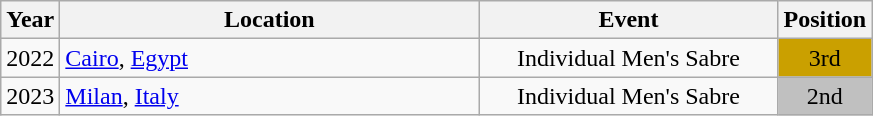<table class="wikitable" style="text-align:center;">
<tr>
<th>Year</th>
<th style="width:17em">Location</th>
<th style="width:12em">Event</th>
<th>Position</th>
</tr>
<tr>
<td>2022</td>
<td rowspan="1" align="left"> <a href='#'>Cairo</a>, <a href='#'>Egypt</a></td>
<td>Individual Men's Sabre</td>
<td bgcolor="caramel">3rd</td>
</tr>
<tr>
<td>2023</td>
<td rowspan="1" align="left"> <a href='#'>Milan</a>, <a href='#'>Italy</a></td>
<td>Individual Men's Sabre</td>
<td bgcolor="silver">2nd</td>
</tr>
</table>
